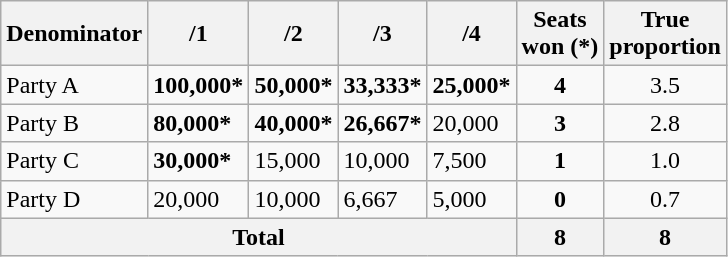<table class="wikitable">
<tr>
<th>Denominator</th>
<th>/1</th>
<th>/2</th>
<th>/3</th>
<th>/4</th>
<th>Seats <br>won (*)</th>
<th>True <br>proportion</th>
</tr>
<tr>
<td>Party A</td>
<td><strong>100,000*</strong></td>
<td><strong>50,000*</strong></td>
<td><strong>33,333*</strong></td>
<td><strong>25,000*</strong></td>
<td align="center"><strong>4</strong></td>
<td align="center">3.5</td>
</tr>
<tr>
<td>Party B</td>
<td><strong>80,000*</strong></td>
<td><strong>40,000*</strong></td>
<td><strong>26,667*</strong></td>
<td>20,000</td>
<td align="center"><strong>3</strong></td>
<td align="center">2.8</td>
</tr>
<tr>
<td>Party C</td>
<td><strong>30,000*</strong></td>
<td>15,000</td>
<td>10,000</td>
<td>7,500</td>
<td align="center"><strong>1</strong></td>
<td align="center">1.0</td>
</tr>
<tr>
<td>Party D</td>
<td>20,000</td>
<td>10,000</td>
<td>6,667</td>
<td>5,000</td>
<td align="center"><strong>0</strong></td>
<td align="center">0.7</td>
</tr>
<tr>
<th colspan=5>Total</th>
<th align="center">8</th>
<th align="center">8</th>
</tr>
</table>
